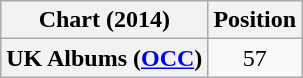<table class="wikitable plainrowheaders" style="text-align:center">
<tr>
<th scope="col">Chart (2014)</th>
<th scope="col">Position</th>
</tr>
<tr>
<th scope="row">UK Albums (<a href='#'>OCC</a>)</th>
<td>57</td>
</tr>
</table>
